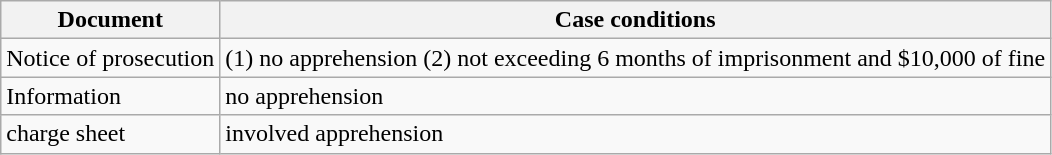<table class="wikitable">
<tr>
<th>Document</th>
<th>Case conditions</th>
</tr>
<tr>
<td>Notice of prosecution</td>
<td>(1) no apprehension (2) not exceeding 6 months of imprisonment and $10,000 of fine</td>
</tr>
<tr>
<td>Information</td>
<td>no apprehension</td>
</tr>
<tr>
<td>charge sheet</td>
<td>involved apprehension</td>
</tr>
</table>
